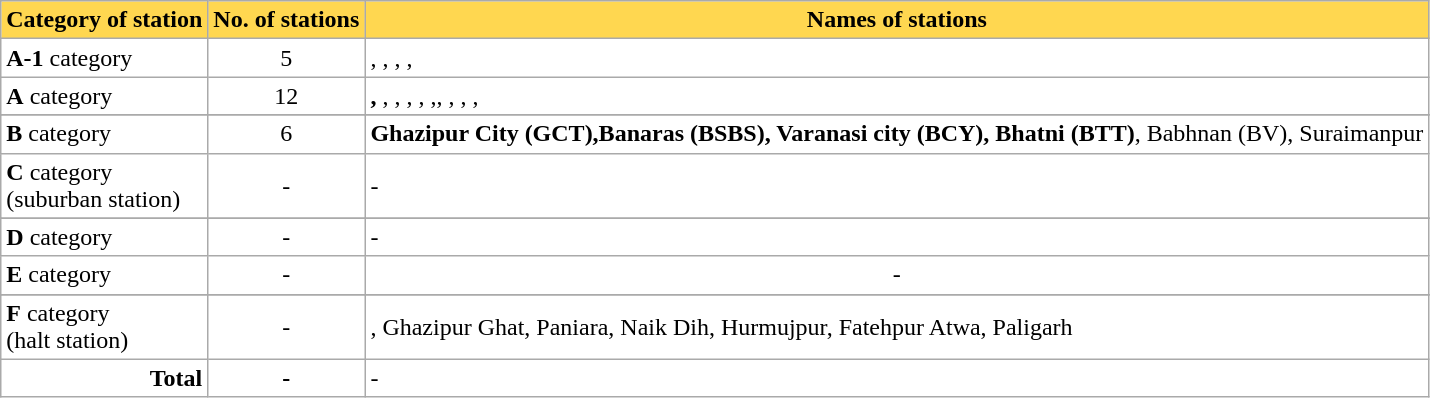<table class="wikitable sortable" style="background:#fff;">
<tr>
<th style="background:#ffd750;">Category of station</th>
<th style="background:#ffd750;">No. of stations</th>
<th style="background:#ffd750;">Names of stations</th>
</tr>
<tr>
<td style="text-align:left;"><strong>A-1</strong> category</td>
<td style="text-align:center;">5</td>
<td style="text-align:left;">, , , ,  </td>
</tr>
<tr>
<td style="text-align:left;"><strong>A</strong> category</td>
<td style="text-align:center;">12</td>
<td style="text-align:left;"><strong>, </strong>, , , , ,, , , , </td>
</tr>
<tr>
</tr>
<tr>
</tr>
<tr>
<td style="text-align:left;"><strong>B</strong> category</td>
<td style="text-align:center;">6</td>
<td style="text-align:left;"><strong>Ghazipur City (GCT),Banaras (BSBS), Varanasi city (BCY), Bhatni (BTT)</strong>, Babhnan (BV), Suraimanpur</td>
</tr>
<tr>
<td style="text-align:left;"><strong>C</strong> category<br>(suburban station)</td>
<td style="text-align:center;">-</td>
<td style="text-align:left;">-</td>
</tr>
<tr>
</tr>
<tr>
<td style="text-align:left;"><strong>D</strong> category</td>
<td style="text-align:center;">-</td>
<td style="text-align:left;">-</td>
</tr>
<tr>
<td style="text-align:left;"><strong>E</strong> category</td>
<td style="text-align:center;">-</td>
<td style="text-align:center;">-</td>
</tr>
<tr>
</tr>
<tr>
<td style="text-align:left;"><strong>F</strong> category<br>(halt station)</td>
<td style="text-align:center;">-</td>
<td style="text-align:left;">, Ghazipur Ghat, Paniara, Naik Dih, Hurmujpur, Fatehpur Atwa, Paligarh</td>
</tr>
<tr>
<td style="text-align:right;"><strong>Total</strong></td>
<td style="text-align:center;"><strong>-</strong></td>
<td style="text-align:left;">-</td>
</tr>
</table>
